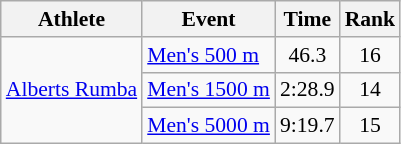<table class="wikitable" border="1" style="font-size:90%">
<tr>
<th>Athlete</th>
<th>Event</th>
<th>Time</th>
<th>Rank</th>
</tr>
<tr>
<td rowspan="3"><a href='#'>Alberts Rumba</a></td>
<td><a href='#'>Men's 500 m</a></td>
<td align=center>46.3</td>
<td align=center>16</td>
</tr>
<tr>
<td><a href='#'>Men's 1500 m</a></td>
<td align=center>2:28.9</td>
<td align=center>14</td>
</tr>
<tr>
<td><a href='#'>Men's 5000 m</a></td>
<td align=center>9:19.7</td>
<td align=center>15</td>
</tr>
</table>
